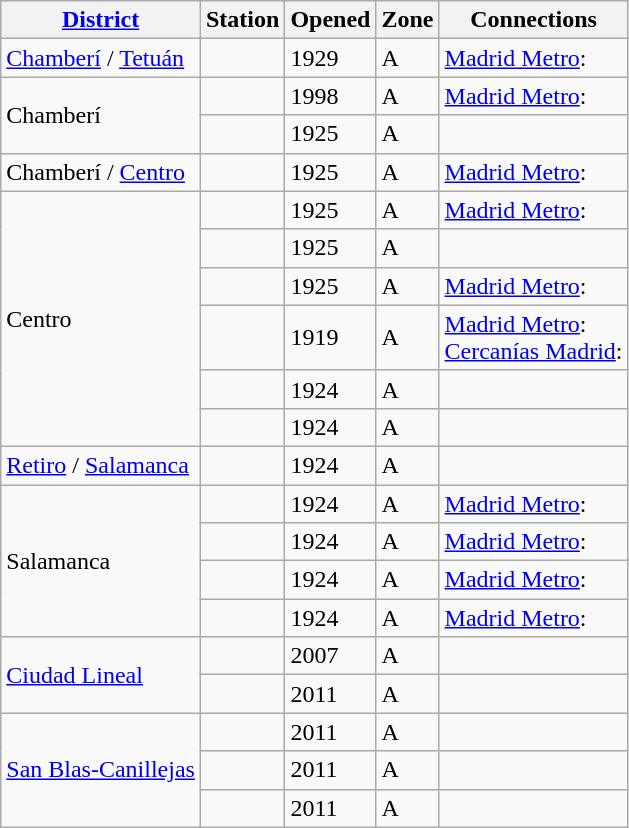<table class=wikitable>
<tr>
<th><a href='#'>District</a></th>
<th>Station</th>
<th>Opened</th>
<th>Zone</th>
<th>Connections</th>
</tr>
<tr>
<td><a href='#'>Chamberí</a> / <a href='#'>Tetuán</a></td>
<td> </td>
<td>1929</td>
<td>A</td>
<td><a href='#'>Madrid Metro</a>:  </td>
</tr>
<tr>
<td rowspan=2>Chamberí</td>
<td> </td>
<td>1998</td>
<td>A</td>
<td><a href='#'>Madrid Metro</a>: </td>
</tr>
<tr>
<td></td>
<td>1925</td>
<td>A</td>
<td></td>
</tr>
<tr>
<td>Chamberí / <a href='#'>Centro</a></td>
<td></td>
<td>1925</td>
<td>A</td>
<td><a href='#'>Madrid Metro</a>: </td>
</tr>
<tr>
<td rowspan=6>Centro</td>
<td></td>
<td>1925</td>
<td>A</td>
<td><a href='#'>Madrid Metro</a>:  </td>
</tr>
<tr>
<td></td>
<td>1925</td>
<td>A</td>
<td></td>
</tr>
<tr>
<td> </td>
<td>1925</td>
<td>A</td>
<td><a href='#'>Madrid Metro</a>:  </td>
</tr>
<tr>
<td> </td>
<td>1919</td>
<td>A</td>
<td><a href='#'>Madrid Metro</a>:  <br><a href='#'>Cercanías Madrid</a>:  </td>
</tr>
<tr>
<td> </td>
<td>1924</td>
<td>A</td>
<td></td>
</tr>
<tr>
<td></td>
<td>1924</td>
<td>A</td>
<td></td>
</tr>
<tr>
<td><a href='#'>Retiro</a> / <a href='#'>Salamanca</a></td>
<td></td>
<td>1924</td>
<td>A</td>
<td></td>
</tr>
<tr>
<td rowspan=4>Salamanca</td>
<td></td>
<td>1924</td>
<td>A</td>
<td><a href='#'>Madrid Metro</a>: </td>
</tr>
<tr>
<td> </td>
<td>1924</td>
<td>A</td>
<td><a href='#'>Madrid Metro</a>: </td>
</tr>
<tr>
<td></td>
<td>1924</td>
<td>A</td>
<td><a href='#'>Madrid Metro</a>: </td>
</tr>
<tr>
<td></td>
<td>1924</td>
<td>A</td>
<td><a href='#'>Madrid Metro</a>: </td>
</tr>
<tr>
<td rowspan=2><a href='#'>Ciudad Lineal</a></td>
<td> </td>
<td>2007</td>
<td>A</td>
<td></td>
</tr>
<tr>
<td> </td>
<td>2011</td>
<td>A</td>
<td></td>
</tr>
<tr>
<td rowspan=3><a href='#'>San Blas-Canillejas</a></td>
<td> </td>
<td>2011</td>
<td>A</td>
<td></td>
</tr>
<tr>
<td> </td>
<td>2011</td>
<td>A</td>
<td></td>
</tr>
<tr>
<td> </td>
<td>2011</td>
<td>A</td>
<td></td>
</tr>
</table>
